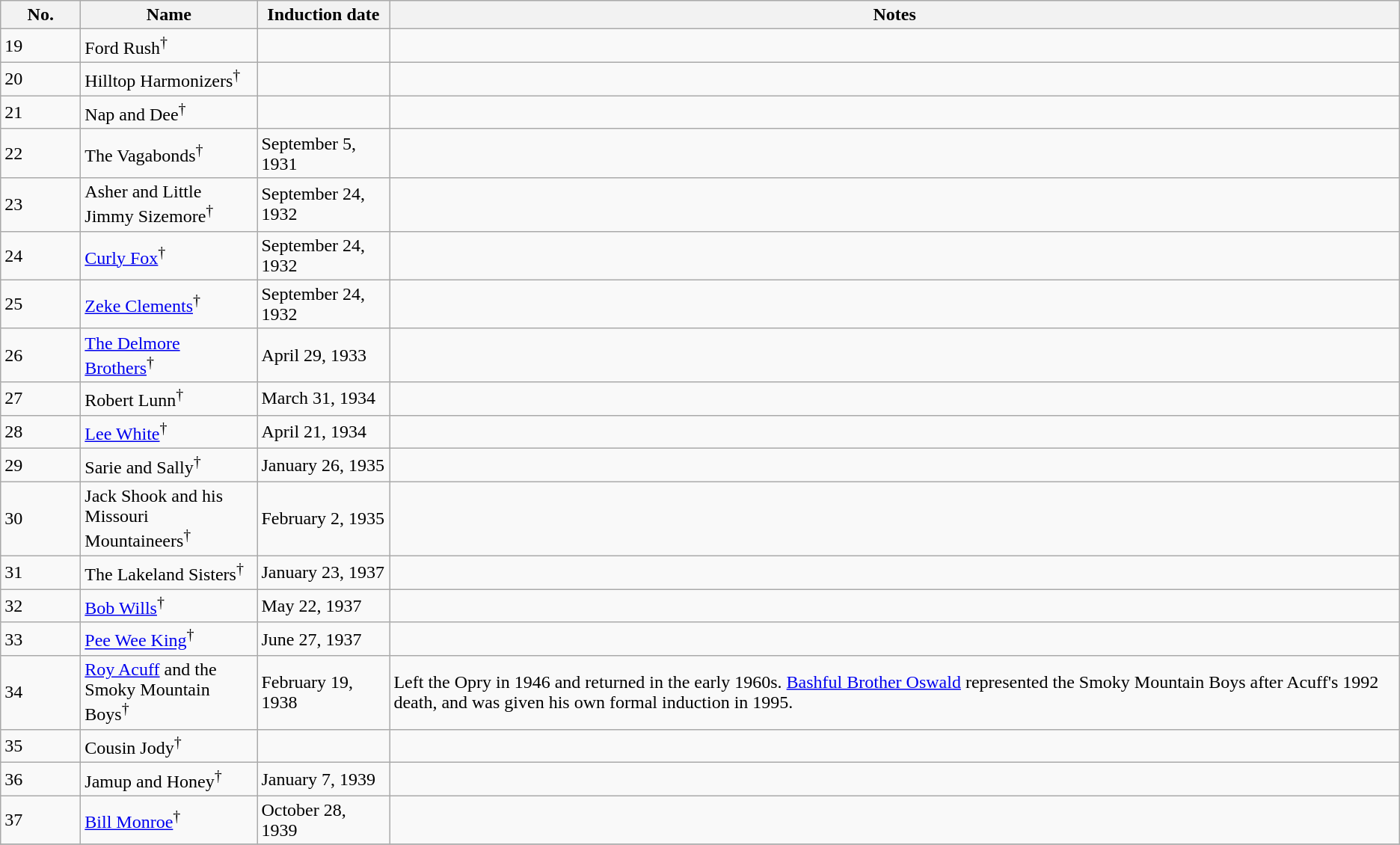<table class="wikitable sortable">
<tr>
<th scope="col" style="width:4em;">No.</th>
<th scope="col" style="width:150px;">Name</th>
<th scope="col" class="unsortable" >Induction date</th>
<th scope="col">Notes</th>
</tr>
<tr>
<td>19</td>
<td>Ford Rush<sup>†</sup></td>
<td></td>
<td></td>
</tr>
<tr>
<td>20</td>
<td>Hilltop Harmonizers<sup>†</sup></td>
<td></td>
<td></td>
</tr>
<tr>
<td>21</td>
<td>Nap and Dee<sup>†</sup></td>
<td></td>
<td></td>
</tr>
<tr>
<td>22</td>
<td The Vagabonds (musical group)>The Vagabonds<sup>†</sup></td>
<td>September 5, 1931</td>
<td></td>
</tr>
<tr>
<td>23</td>
<td>Asher and Little Jimmy Sizemore<sup>†</sup></td>
<td>September 24, 1932</td>
<td></td>
</tr>
<tr>
<td>24</td>
<td><a href='#'>Curly Fox</a><sup>†</sup></td>
<td>September 24, 1932</td>
<td></td>
</tr>
<tr>
<td>25</td>
<td><a href='#'>Zeke Clements</a><sup>†</sup></td>
<td>September 24, 1932</td>
<td></td>
</tr>
<tr>
<td>26</td>
<td><a href='#'>The Delmore Brothers</a><sup>†</sup></td>
<td>April 29, 1933</td>
<td></td>
</tr>
<tr>
<td>27</td>
<td>Robert Lunn<sup>†</sup></td>
<td>March 31, 1934</td>
<td></td>
</tr>
<tr>
<td>28</td>
<td><a href='#'>Lee White</a><sup>†</sup></td>
<td>April 21, 1934</td>
<td></td>
</tr>
<tr>
<td>29</td>
<td>Sarie and Sally<sup>†</sup></td>
<td>January 26, 1935</td>
<td></td>
</tr>
<tr>
<td>30</td>
<td>Jack Shook and his Missouri Mountaineers<sup>†</sup></td>
<td>February 2, 1935</td>
<td></td>
</tr>
<tr>
<td>31</td>
<td>The Lakeland Sisters<sup>†</sup></td>
<td>January 23, 1937</td>
<td></td>
</tr>
<tr>
<td>32</td>
<td><a href='#'>Bob Wills</a><sup>†</sup></td>
<td>May 22, 1937</td>
<td></td>
</tr>
<tr>
<td>33</td>
<td><a href='#'>Pee Wee King</a><sup>†</sup></td>
<td>June 27, 1937</td>
<td></td>
</tr>
<tr>
<td>34</td>
<td><a href='#'>Roy Acuff</a> and the Smoky Mountain Boys<sup>†</sup></td>
<td>February 19, 1938</td>
<td>Left the Opry in 1946 and returned in the early 1960s. <a href='#'>Bashful Brother Oswald</a> represented the Smoky Mountain Boys after Acuff's 1992 death, and was given his own formal induction in 1995.</td>
</tr>
<tr>
<td>35</td>
<td>Cousin Jody<sup>†</sup></td>
<td></td>
<td></td>
</tr>
<tr>
<td>36</td>
<td>Jamup and Honey<sup>†</sup></td>
<td>January 7, 1939</td>
<td></td>
</tr>
<tr>
<td>37</td>
<td><a href='#'>Bill Monroe</a><sup>†</sup></td>
<td>October 28, 1939</td>
<td></td>
</tr>
<tr>
</tr>
</table>
